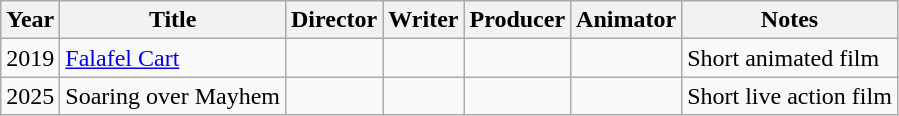<table class="wikitable">
<tr>
<th>Year</th>
<th>Title</th>
<th>Director</th>
<th>Writer</th>
<th>Producer</th>
<th>Animator</th>
<th>Notes</th>
</tr>
<tr>
<td>2019</td>
<td><a href='#'>Falafel Cart</a></td>
<td></td>
<td></td>
<td></td>
<td></td>
<td>Short animated film</td>
</tr>
<tr>
<td>2025</td>
<td>Soaring over Mayhem</td>
<td></td>
<td></td>
<td></td>
<td></td>
<td>Short live action film</td>
</tr>
</table>
